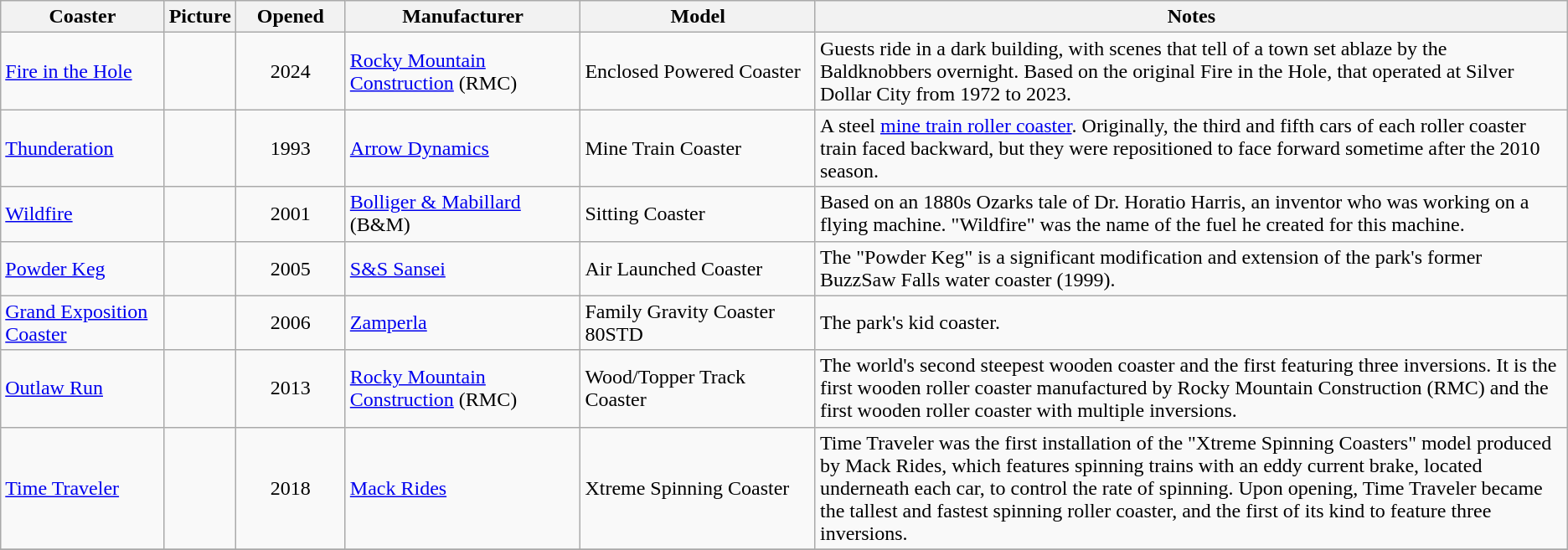<table class="wikitable sortable">
<tr>
<th>Coaster</th>
<th>Picture</th>
<th style="width:7%;">Opened</th>
<th style="width:15%;">Manufacturer</th>
<th style="width:15%;">Model</th>
<th style="width:48%;">Notes</th>
</tr>
<tr>
<td><a href='#'>Fire in the Hole</a></td>
<td></td>
<td style="text-align:center">2024</td>
<td><a href='#'>Rocky Mountain Construction</a> (RMC)</td>
<td>Enclosed Powered Coaster</td>
<td>Guests ride in a dark building, with scenes that tell of a town set ablaze by the Baldknobbers overnight. Based on the original Fire in the Hole, that operated at Silver Dollar City from 1972 to 2023.</td>
</tr>
<tr>
<td><a href='#'>Thunderation</a></td>
<td> </td>
<td style="text-align:center">1993</td>
<td><a href='#'>Arrow Dynamics</a></td>
<td>Mine Train Coaster</td>
<td>A steel <a href='#'>mine train roller coaster</a>. Originally, the third and fifth cars of each roller coaster train faced backward, but they were repositioned to face forward sometime after the 2010 season.</td>
</tr>
<tr>
<td><a href='#'>Wildfire</a></td>
<td> </td>
<td style="text-align:center">2001</td>
<td><a href='#'>Bolliger & Mabillard</a> (B&M)</td>
<td>Sitting Coaster</td>
<td>Based on an 1880s Ozarks tale of Dr. Horatio Harris, an inventor who was working on a flying machine. "Wildfire" was the name of the fuel he created for this machine.</td>
</tr>
<tr>
<td><a href='#'>Powder Keg</a></td>
<td> </td>
<td style="text-align:center">2005</td>
<td><a href='#'>S&S Sansei</a></td>
<td>Air Launched Coaster</td>
<td>The "Powder Keg" is a significant modification and extension of the park's former BuzzSaw Falls water coaster (1999).</td>
</tr>
<tr>
<td><a href='#'>Grand Exposition Coaster</a></td>
<td> </td>
<td style="text-align:center">2006</td>
<td><a href='#'>Zamperla</a></td>
<td>Family Gravity Coaster 80STD</td>
<td>The park's kid coaster.</td>
</tr>
<tr>
<td><a href='#'>Outlaw Run</a></td>
<td> </td>
<td style="text-align:center">2013</td>
<td><a href='#'>Rocky Mountain Construction</a> (RMC)</td>
<td>Wood/Topper Track Coaster</td>
<td>The world's second steepest wooden coaster and the first featuring three inversions. It is the first wooden roller coaster manufactured by Rocky Mountain Construction (RMC) and the first wooden roller coaster with multiple inversions.</td>
</tr>
<tr>
<td><a href='#'>Time Traveler</a></td>
<td> </td>
<td style="text-align:center">2018</td>
<td><a href='#'>Mack Rides</a></td>
<td>Xtreme Spinning Coaster</td>
<td>Time Traveler was the first installation of the "Xtreme Spinning Coasters" model produced by Mack Rides, which features spinning trains with an eddy current brake, located underneath each car, to control the rate of spinning. Upon opening, Time Traveler became the tallest and fastest spinning roller coaster, and the first of its kind to feature three inversions.</td>
</tr>
<tr>
</tr>
</table>
